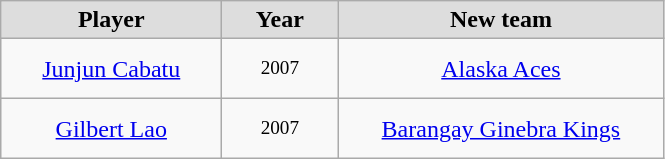<table class="wikitable" style="text-align: center">
<tr align="center" bgcolor="#dddddd">
<td style="width:140px"><strong>Player</strong></td>
<td style="width:70px"><strong>Year</strong></td>
<td style="width:210px"><strong>New team</strong></td>
</tr>
<tr style="height:40px">
<td><a href='#'>Junjun Cabatu</a></td>
<td style="font-size: 80%">2007</td>
<td><a href='#'>Alaska Aces</a></td>
</tr>
<tr style="height:40px">
<td><a href='#'>Gilbert Lao</a></td>
<td style="font-size: 80%">2007</td>
<td><a href='#'>Barangay Ginebra Kings</a></td>
</tr>
</table>
